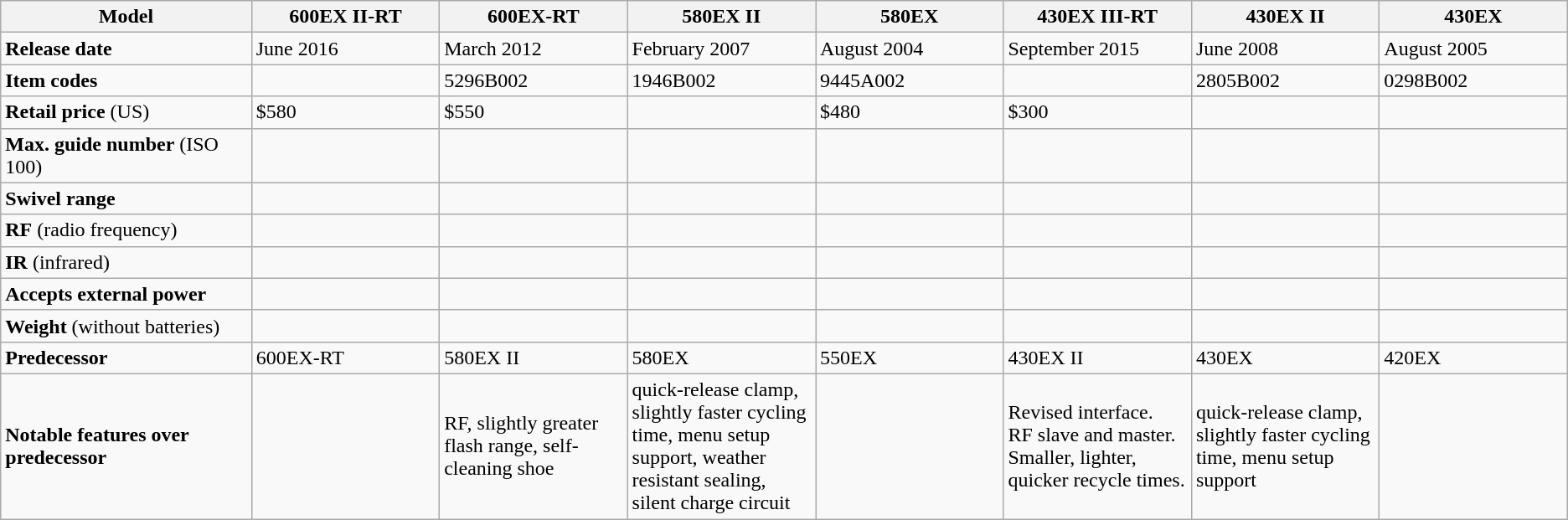<table class="wikitable collapsible">
<tr>
<th>Model</th>
<th style="width:12%;">600EX II-RT</th>
<th style="width:12%;">600EX-RT</th>
<th style="width:12%;">580EX II</th>
<th style="width:12%;">580EX</th>
<th style="width:12%;">430EX III-RT</th>
<th style="width:12%;">430EX II</th>
<th style="width:12%;">430EX</th>
</tr>
<tr>
<td><strong>Release date</strong></td>
<td>June 2016</td>
<td>March 2012</td>
<td>February 2007</td>
<td>August 2004</td>
<td>September 2015</td>
<td>June 2008</td>
<td>August 2005</td>
</tr>
<tr>
<td><strong>Item codes</strong></td>
<td></td>
<td>5296B002</td>
<td>1946B002</td>
<td>9445A002</td>
<td></td>
<td>2805B002</td>
<td>0298B002</td>
</tr>
<tr>
<td><strong>Retail price</strong> (US)</td>
<td>$580</td>
<td>$550</td>
<td></td>
<td>$480</td>
<td>$300</td>
<td></td>
<td></td>
</tr>
<tr>
<td><strong>Max. guide number</strong> (ISO 100)</td>
<td></td>
<td></td>
<td></td>
<td></td>
<td></td>
<td></td>
<td></td>
</tr>
<tr>
<td><strong>Swivel range</strong></td>
<td></td>
<td></td>
<td></td>
<td></td>
<td></td>
<td></td>
<td></td>
</tr>
<tr>
<td><strong>RF</strong> (radio frequency)</td>
<td></td>
<td></td>
<td></td>
<td></td>
<td></td>
<td></td>
<td></td>
</tr>
<tr>
<td><strong>IR</strong> (infrared)</td>
<td></td>
<td></td>
<td></td>
<td></td>
<td></td>
<td></td>
<td></td>
</tr>
<tr>
<td><strong>Accepts external power</strong></td>
<td></td>
<td></td>
<td></td>
<td></td>
<td></td>
<td></td>
<td></td>
</tr>
<tr>
<td><strong>Weight</strong> (without batteries)</td>
<td></td>
<td></td>
<td></td>
<td></td>
<td></td>
<td></td>
<td></td>
</tr>
<tr>
<td><strong>Predecessor</strong></td>
<td>600EX-RT</td>
<td>580EX II</td>
<td>580EX</td>
<td>550EX</td>
<td>430EX II</td>
<td>430EX</td>
<td>420EX</td>
</tr>
<tr>
<td><strong>Notable features over predecessor</strong></td>
<td></td>
<td>RF, slightly greater flash range, self-cleaning shoe</td>
<td>quick-release clamp, slightly faster cycling time, menu setup support, weather resistant sealing, silent charge circuit</td>
<td></td>
<td>Revised interface.<br>RF slave and master.
Smaller, lighter, quicker recycle times.</td>
<td>quick-release clamp, slightly faster cycling time, menu setup support</td>
<td></td>
</tr>
</table>
